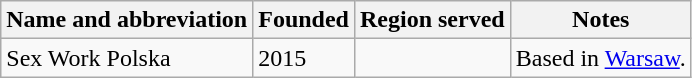<table class="wikitable sortable">
<tr>
<th>Name and abbreviation</th>
<th>Founded</th>
<th>Region served</th>
<th>Notes</th>
</tr>
<tr>
<td>Sex Work Polska</td>
<td>2015</td>
<td></td>
<td>Based in <a href='#'>Warsaw</a>.</td>
</tr>
</table>
